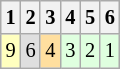<table class="wikitable" style="font-size: 85%;">
<tr>
<th>1</th>
<th>2</th>
<th>3</th>
<th>4</th>
<th>5</th>
<th>6</th>
</tr>
<tr align="center">
<td style="background:#FFFFBF;">9</td>
<td style="background:#DFDFDF;">6</td>
<td style="background:#FFDF9F;">4</td>
<td style="background:#DFFFDF;">3</td>
<td style="background:#DFFFDF;">2</td>
<td style="background:#DFFFDF;">1</td>
</tr>
</table>
